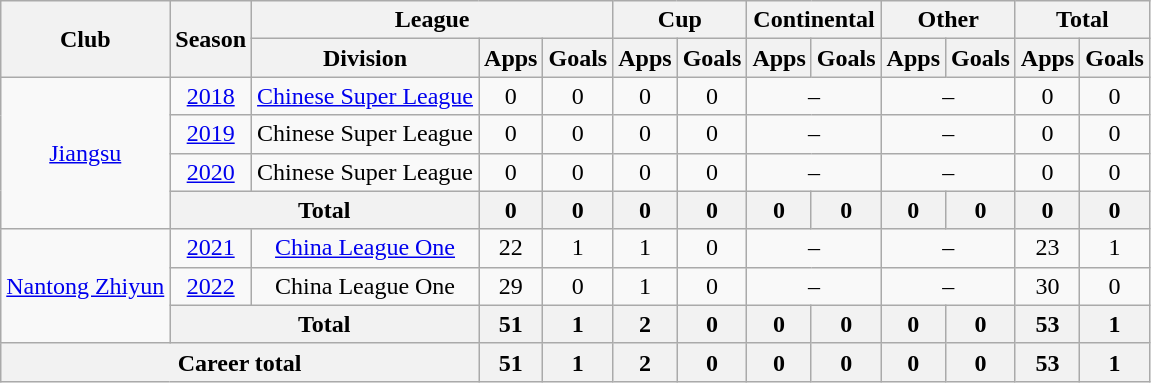<table class="wikitable" style="text-align: center">
<tr>
<th rowspan="2">Club</th>
<th rowspan="2">Season</th>
<th colspan="3">League</th>
<th colspan="2">Cup</th>
<th colspan="2">Continental</th>
<th colspan="2">Other</th>
<th colspan="2">Total</th>
</tr>
<tr>
<th>Division</th>
<th>Apps</th>
<th>Goals</th>
<th>Apps</th>
<th>Goals</th>
<th>Apps</th>
<th>Goals</th>
<th>Apps</th>
<th>Goals</th>
<th>Apps</th>
<th>Goals</th>
</tr>
<tr>
<td rowspan=4><a href='#'>Jiangsu</a></td>
<td><a href='#'>2018</a></td>
<td><a href='#'>Chinese Super League</a></td>
<td>0</td>
<td>0</td>
<td>0</td>
<td>0</td>
<td colspan="2">–</td>
<td colspan="2">–</td>
<td>0</td>
<td>0</td>
</tr>
<tr>
<td><a href='#'>2019</a></td>
<td>Chinese Super League</td>
<td>0</td>
<td>0</td>
<td>0</td>
<td>0</td>
<td colspan="2">–</td>
<td colspan="2">–</td>
<td>0</td>
<td>0</td>
</tr>
<tr>
<td><a href='#'>2020</a></td>
<td>Chinese Super League</td>
<td>0</td>
<td>0</td>
<td>0</td>
<td>0</td>
<td colspan="2">–</td>
<td colspan="2">–</td>
<td>0</td>
<td>0</td>
</tr>
<tr>
<th colspan=2>Total</th>
<th>0</th>
<th>0</th>
<th>0</th>
<th>0</th>
<th>0</th>
<th>0</th>
<th>0</th>
<th>0</th>
<th>0</th>
<th>0</th>
</tr>
<tr>
<td rowspan=3><a href='#'>Nantong Zhiyun</a></td>
<td><a href='#'>2021</a></td>
<td><a href='#'>China League One</a></td>
<td>22</td>
<td>1</td>
<td>1</td>
<td>0</td>
<td colspan="2">–</td>
<td colspan="2">–</td>
<td>23</td>
<td>1</td>
</tr>
<tr>
<td><a href='#'>2022</a></td>
<td>China League One</td>
<td>29</td>
<td>0</td>
<td>1</td>
<td>0</td>
<td colspan="2">–</td>
<td colspan="2">–</td>
<td>30</td>
<td>0</td>
</tr>
<tr>
<th colspan=2>Total</th>
<th>51</th>
<th>1</th>
<th>2</th>
<th>0</th>
<th>0</th>
<th>0</th>
<th>0</th>
<th>0</th>
<th>53</th>
<th>1</th>
</tr>
<tr>
<th colspan=3>Career total</th>
<th>51</th>
<th>1</th>
<th>2</th>
<th>0</th>
<th>0</th>
<th>0</th>
<th>0</th>
<th>0</th>
<th>53</th>
<th>1</th>
</tr>
</table>
